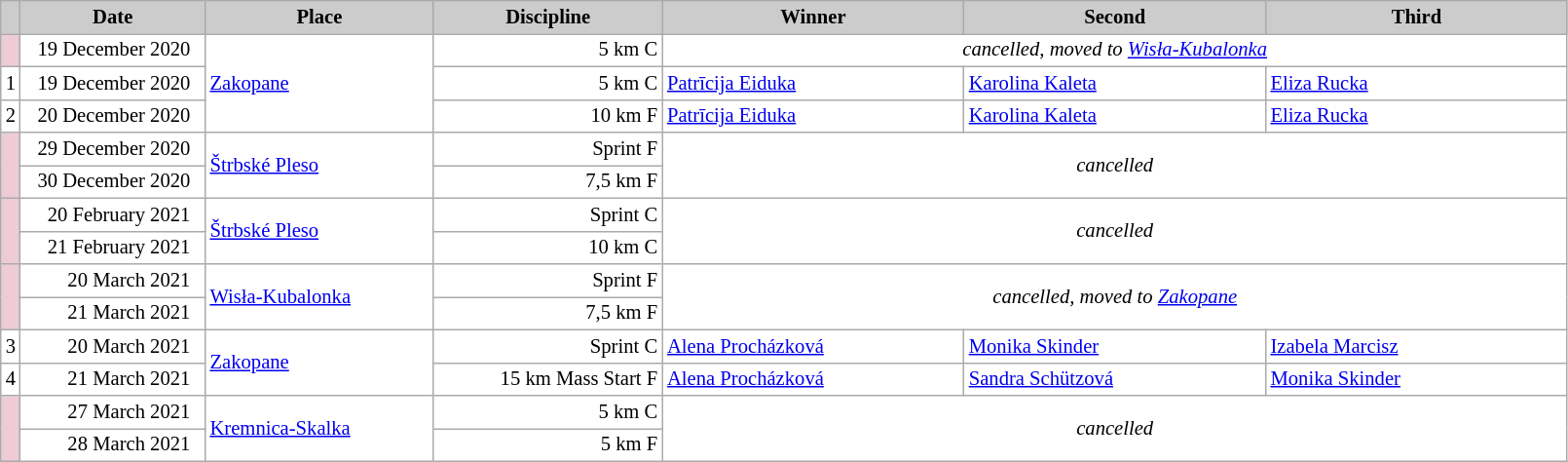<table class="wikitable plainrowheaders" style="background:#fff; font-size:86%; line-height:16px; border:grey solid 1px; border-collapse:collapse;">
<tr style="background:#ccc; text-align:center;">
<th scope="col" style="background:#ccc; width=30 px;"></th>
<th scope="col" style="background:#ccc; width:120px;">Date</th>
<th scope="col" style="background:#ccc; width:150px;">Place</th>
<th scope="col" style="background:#ccc; width:150px;">Discipline</th>
<th scope="col" style="background:#ccc; width:200px;">Winner</th>
<th scope="col" style="background:#ccc; width:200px;">Second</th>
<th scope="col" style="background:#ccc; width:200px;">Third</th>
</tr>
<tr>
<td bgcolor="EDCCD5"></td>
<td align=right>19 December 2020  </td>
<td rowspan=3> <a href='#'>Zakopane</a></td>
<td align=right>5 km C</td>
<td colspan=3 align=center><em>cancelled, moved to <a href='#'>Wisła-Kubalonka</a></em></td>
</tr>
<tr>
<td align=center>1</td>
<td align=right>19 December 2020  </td>
<td align=right>5 km C</td>
<td> <a href='#'>Patrīcija Eiduka</a></td>
<td> <a href='#'>Karolina Kaleta</a></td>
<td> <a href='#'>Eliza Rucka</a></td>
</tr>
<tr>
<td align=center>2</td>
<td align=right>20 December 2020  </td>
<td align=right>10 km F</td>
<td> <a href='#'>Patrīcija Eiduka</a></td>
<td> <a href='#'>Karolina Kaleta</a></td>
<td> <a href='#'>Eliza Rucka</a></td>
</tr>
<tr>
<td rowspan=2 bgcolor="EDCCD5"></td>
<td align=right>29 December 2020  </td>
<td rowspan=2> <a href='#'>Štrbské Pleso</a></td>
<td align=right>Sprint F</td>
<td rowspan=2 colspan=3 align=center><em>cancelled</em></td>
</tr>
<tr>
<td align=right>30 December 2020  </td>
<td align=right>7,5 km F</td>
</tr>
<tr>
<td rowspan=2 bgcolor="EDCCD5"></td>
<td align=right>20 February 2021  </td>
<td rowspan=2> <a href='#'>Štrbské Pleso</a></td>
<td align=right>Sprint C</td>
<td rowspan=2 colspan=3 align=center><em>cancelled</em></td>
</tr>
<tr>
<td align=right>21 February 2021  </td>
<td align=right>10 km C</td>
</tr>
<tr>
<td rowspan=2 bgcolor="EDCCD5"></td>
<td align=right>20 March 2021  </td>
<td rowspan=2> <a href='#'>Wisła-Kubalonka</a></td>
<td align=right>Sprint F</td>
<td rowspan=2 colspan=3 align=center><em>cancelled, moved to <a href='#'>Zakopane</a></em></td>
</tr>
<tr>
<td align=right>21 March 2021  </td>
<td align=right>7,5 km F</td>
</tr>
<tr>
<td align=center>3</td>
<td align=right>20 March 2021  </td>
<td rowspan=2> <a href='#'>Zakopane</a></td>
<td align=right>Sprint C</td>
<td> <a href='#'>Alena Procházková</a></td>
<td> <a href='#'>Monika Skinder</a></td>
<td> <a href='#'>Izabela Marcisz</a></td>
</tr>
<tr>
<td align=center>4</td>
<td align=right>21 March 2021  </td>
<td align=right>15 km Mass Start F</td>
<td> <a href='#'>Alena Procházková</a></td>
<td> <a href='#'>Sandra Schützová</a></td>
<td> <a href='#'>Monika Skinder</a></td>
</tr>
<tr>
<td rowspan=2 bgcolor="EDCCD5"></td>
<td align=right>27 March 2021  </td>
<td rowspan=2> <a href='#'>Kremnica-Skalka</a></td>
<td align=right>5 km C</td>
<td rowspan=2 colspan=3 align=center><em>cancelled</em></td>
</tr>
<tr>
<td align=right>28 March 2021  </td>
<td align=right>5 km F</td>
</tr>
</table>
